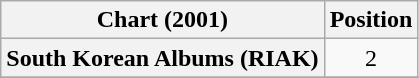<table class="wikitable plainrowheaders">
<tr>
<th>Chart (2001)</th>
<th>Position</th>
</tr>
<tr>
<th scope="row">South Korean Albums (RIAK)</th>
<td style="text-align:center;">2</td>
</tr>
<tr>
</tr>
</table>
